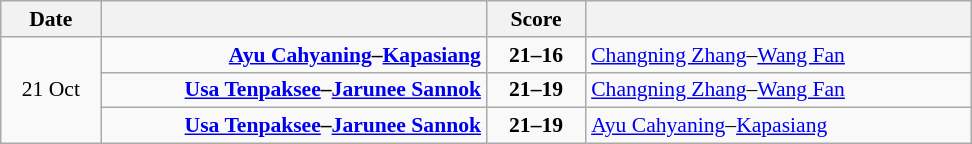<table class="wikitable" style="text-align: center; font-size:90% ">
<tr>
<th width="60">Date</th>
<th align="right" width="250"></th>
<th width="60">Score</th>
<th align="left" width="250"></th>
</tr>
<tr>
<td rowspan=3>21 Oct</td>
<td align=right><strong><a href='#'>Ayu Cahyaning</a>–<a href='#'>Kapasiang</a> </strong></td>
<td align=center><strong>21–16</strong></td>
<td align=left> <a href='#'>Changning Zhang</a>–<a href='#'>Wang Fan</a></td>
</tr>
<tr>
<td align=right><strong><a href='#'>Usa Tenpaksee</a>–<a href='#'>Jarunee Sannok</a> </strong></td>
<td align=center><strong>21–19</strong></td>
<td align=left> <a href='#'>Changning Zhang</a>–<a href='#'>Wang Fan</a></td>
</tr>
<tr>
<td align=right><strong><a href='#'>Usa Tenpaksee</a>–<a href='#'>Jarunee Sannok</a> </strong></td>
<td align=center><strong>21–19</strong></td>
<td align=left> <a href='#'>Ayu Cahyaning</a>–<a href='#'>Kapasiang</a></td>
</tr>
</table>
